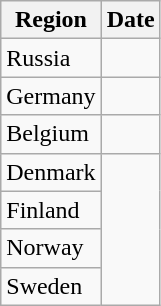<table class="wikitable">
<tr>
<th>Region</th>
<th>Date</th>
</tr>
<tr>
<td>Russia</td>
<td></td>
</tr>
<tr>
<td>Germany</td>
<td></td>
</tr>
<tr>
<td>Belgium</td>
<td></td>
</tr>
<tr>
<td>Denmark</td>
<td rowspan="4"></td>
</tr>
<tr>
<td>Finland</td>
</tr>
<tr>
<td>Norway</td>
</tr>
<tr>
<td>Sweden</td>
</tr>
</table>
